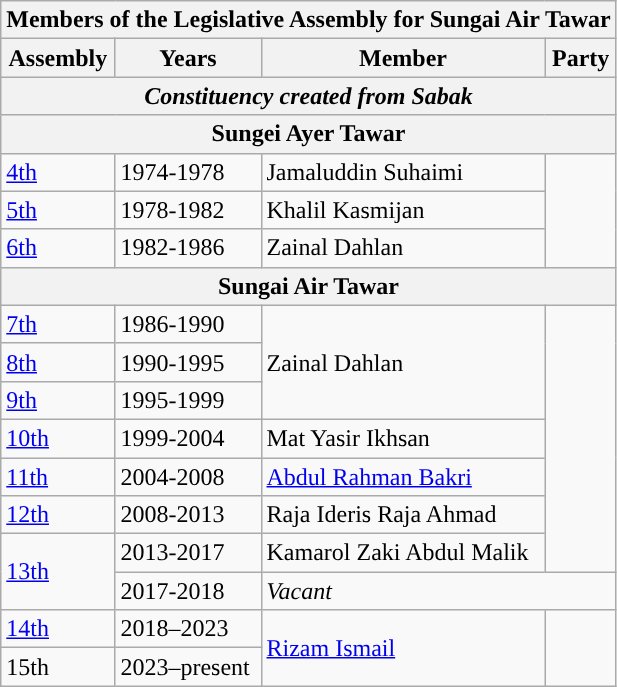<table class=wikitable>
<tr>
<th colspan=4>Members of the Legislative Assembly for Sungai Air Tawar</th>
</tr>
<tr>
<th>Assembly</th>
<th>Years</th>
<th>Member</th>
<th>Party</th>
</tr>
<tr>
<th colspan=4 align=center><em>Constituency created from Sabak</em></th>
</tr>
<tr>
<th colspan=4 align=center>Sungei Ayer Tawar</th>
</tr>
<tr>
<td><a href='#'>4th</a></td>
<td>1974-1978</td>
<td>Jamaluddin Suhaimi</td>
<td rowspan=3></td>
</tr>
<tr>
<td><a href='#'>5th</a></td>
<td>1978-1982</td>
<td>Khalil Kasmijan</td>
</tr>
<tr>
<td><a href='#'>6th</a></td>
<td>1982-1986</td>
<td>Zainal Dahlan</td>
</tr>
<tr>
<th colspan=4 align=center>Sungai Air Tawar</th>
</tr>
<tr>
<td><a href='#'>7th</a></td>
<td>1986-1990</td>
<td rowspan=3>Zainal Dahlan</td>
<td rowspan=7></td>
</tr>
<tr>
<td><a href='#'>8th</a></td>
<td>1990-1995</td>
</tr>
<tr>
<td><a href='#'>9th</a></td>
<td>1995-1999</td>
</tr>
<tr>
<td><a href='#'>10th</a></td>
<td>1999-2004</td>
<td>Mat Yasir Ikhsan</td>
</tr>
<tr>
<td><a href='#'>11th</a></td>
<td>2004-2008</td>
<td><a href='#'>Abdul Rahman Bakri</a></td>
</tr>
<tr>
<td><a href='#'>12th</a></td>
<td>2008-2013</td>
<td>Raja Ideris Raja Ahmad</td>
</tr>
<tr>
<td rowspan="2"><a href='#'>13th</a></td>
<td>2013-2017</td>
<td>Kamarol Zaki Abdul Malik</td>
</tr>
<tr>
<td>2017-2018</td>
<td colspan="2"><em>Vacant</em></td>
</tr>
<tr>
<td><a href='#'>14th</a></td>
<td>2018–2023</td>
<td rowspan=2><a href='#'>Rizam Ismail</a></td>
<td rowspan=2></td>
</tr>
<tr>
<td>15th</td>
<td>2023–present</td>
</tr>
</table>
